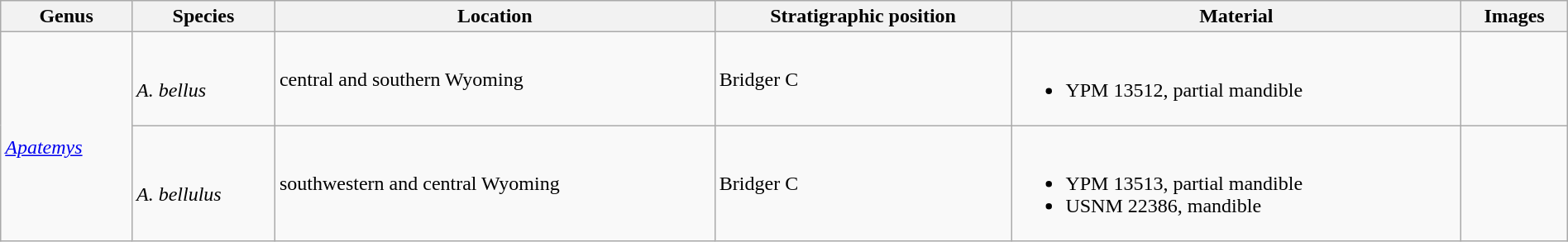<table class="wikitable sortable"  style="margin:auto; width:100%;">
<tr>
<th>Genus</th>
<th>Species</th>
<th>Location</th>
<th>Stratigraphic position</th>
<th>Material</th>
<th>Images</th>
</tr>
<tr>
<td rowspan=2><br><em><a href='#'>Apatemys</a></em></td>
<td><br><em>A. bellus</em></td>
<td>central and southern Wyoming</td>
<td>Bridger C</td>
<td><br><ul><li>YPM 13512, partial mandible</li></ul></td>
<td></td>
</tr>
<tr>
<td><br><em>A. bellulus</em></td>
<td>southwestern and central Wyoming</td>
<td>Bridger C</td>
<td><br><ul><li>YPM 13513, partial mandible</li><li>USNM 22386, mandible</li></ul></td>
<td></td>
</tr>
</table>
